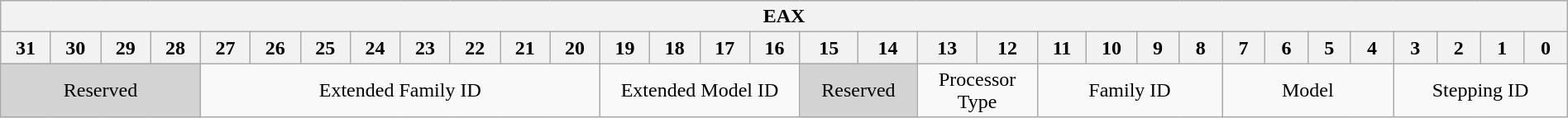<table class="wikitable" style="margin-left: auto; margin-right: auto; border: none;">
<tr>
<th colspan="32">EAX</th>
</tr>
<tr>
<th style="width: 75px">31</th>
<th style="width: 75px">30</th>
<th style="width: 75px">29</th>
<th style="width: 75px">28</th>
<th style="width: 75px">27</th>
<th style="width: 75px">26</th>
<th style="width: 75px">25</th>
<th style="width: 75px">24</th>
<th style="width: 75px">23</th>
<th style="width: 75px">22</th>
<th style="width: 75px">21</th>
<th style="width: 75px">20</th>
<th style="width: 75px">19</th>
<th style="width: 75px">18</th>
<th style="width: 75px">17</th>
<th style="width: 75px">16</th>
<th style="width: 75px">15</th>
<th style="width: 75px">14</th>
<th style="width: 75px">13</th>
<th style="width: 75px">12</th>
<th style="width: 75px">11</th>
<th style="width: 75px">10</th>
<th style="width: 75px">9</th>
<th style="width: 75px">8</th>
<th style="width: 75px">7</th>
<th style="width: 75px">6</th>
<th style="width: 75px">5</th>
<th style="width: 75px">4</th>
<th style="width: 75px">3</th>
<th style="width: 75px">2</th>
<th style="width: 75px">1</th>
<th style="width: 75px">0</th>
</tr>
<tr style="text-align: center">
<td colspan="4" style="background: lightgrey">Reserved</td>
<td colspan="8">Extended Family ID</td>
<td colspan="4">Extended Model ID</td>
<td colspan="2" style="background: lightgrey">Reserved</td>
<td colspan="2">Processor Type</td>
<td colspan="4">Family ID</td>
<td colspan="4">Model</td>
<td colspan="4">Stepping ID</td>
</tr>
</table>
